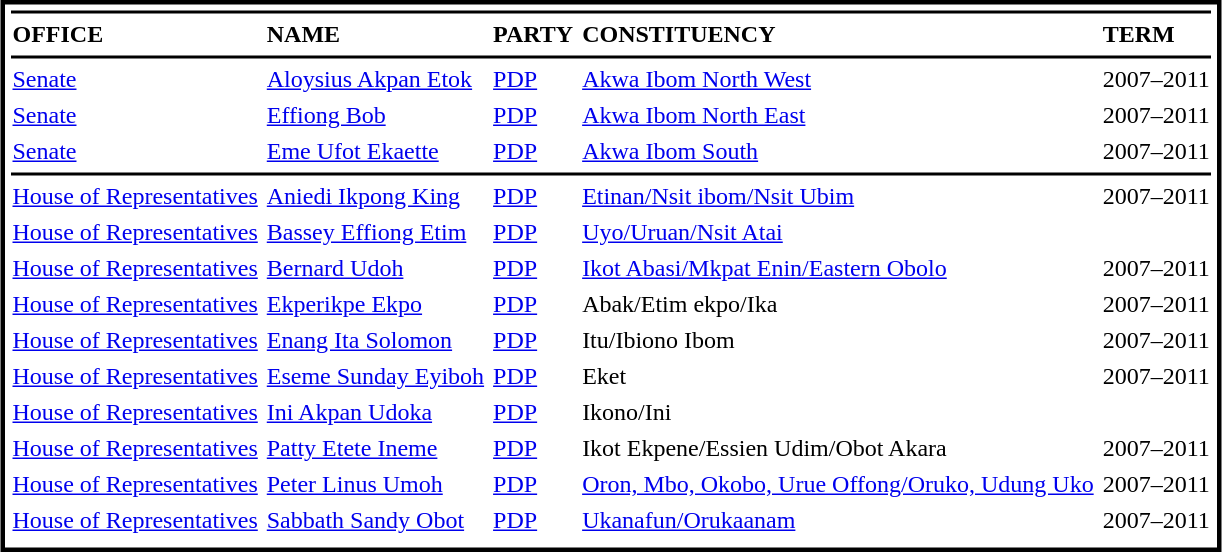<table cellpadding=1 cellspacing=4 style="margin:3px; border:3px solid #000000;">
<tr>
<td bgcolor=#000000 colspan=5></td>
</tr>
<tr>
<td><strong>OFFICE</strong></td>
<td><strong>NAME</strong></td>
<td><strong>PARTY</strong></td>
<td><strong>CONSTITUENCY</strong></td>
<td><strong>TERM</strong></td>
</tr>
<tr>
<td bgcolor=#000000 colspan=5></td>
</tr>
<tr>
<td><a href='#'>Senate</a></td>
<td><a href='#'>Aloysius Akpan Etok</a></td>
<td><a href='#'>PDP</a></td>
<td><a href='#'>Akwa Ibom North West</a></td>
<td>2007–2011</td>
</tr>
<tr>
<td><a href='#'>Senate</a></td>
<td><a href='#'>Effiong Bob</a></td>
<td><a href='#'>PDP</a></td>
<td><a href='#'>Akwa Ibom North East</a></td>
<td>2007–2011</td>
</tr>
<tr>
<td><a href='#'>Senate</a></td>
<td><a href='#'>Eme Ufot Ekaette</a></td>
<td><a href='#'>PDP</a></td>
<td><a href='#'>Akwa Ibom South</a></td>
<td>2007–2011</td>
</tr>
<tr>
<td bgcolor=#000000 colspan=5></td>
</tr>
<tr>
<td><a href='#'>House of Representatives</a></td>
<td><a href='#'>Aniedi Ikpong King</a></td>
<td><a href='#'>PDP</a></td>
<td><a href='#'>Etinan/Nsit ibom/Nsit Ubim</a></td>
<td>2007–2011</td>
</tr>
<tr>
<td><a href='#'>House of Representatives</a></td>
<td><a href='#'>Bassey Effiong Etim</a></td>
<td><a href='#'>PDP</a></td>
<td><a href='#'>Uyo/Uruan/Nsit Atai</a></td>
<td></td>
</tr>
<tr>
<td><a href='#'>House of Representatives</a></td>
<td><a href='#'>Bernard Udoh</a></td>
<td><a href='#'>PDP</a></td>
<td><a href='#'>Ikot Abasi/Mkpat Enin/Eastern Obolo</a></td>
<td>2007–2011</td>
</tr>
<tr>
<td><a href='#'>House of Representatives</a></td>
<td><a href='#'>Ekperikpe Ekpo</a></td>
<td><a href='#'>PDP</a></td>
<td>Abak/Etim ekpo/Ika</td>
<td>2007–2011</td>
</tr>
<tr>
<td><a href='#'>House of Representatives</a></td>
<td><a href='#'>Enang Ita Solomon</a></td>
<td><a href='#'>PDP</a></td>
<td>Itu/Ibiono Ibom</td>
<td>2007–2011</td>
</tr>
<tr>
<td><a href='#'>House of Representatives</a></td>
<td><a href='#'>Eseme Sunday Eyiboh</a></td>
<td><a href='#'>PDP</a></td>
<td>Eket</td>
<td>2007–2011</td>
</tr>
<tr>
<td><a href='#'>House of Representatives</a></td>
<td><a href='#'>Ini Akpan Udoka</a></td>
<td><a href='#'>PDP</a></td>
<td>Ikono/Ini</td>
<td></td>
</tr>
<tr>
<td><a href='#'>House of Representatives</a></td>
<td><a href='#'>Patty Etete Ineme</a></td>
<td><a href='#'>PDP</a></td>
<td>Ikot Ekpene/Essien Udim/Obot Akara</td>
<td>2007–2011</td>
</tr>
<tr>
<td><a href='#'>House of Representatives</a></td>
<td><a href='#'>Peter Linus Umoh</a></td>
<td><a href='#'>PDP</a></td>
<td><a href='#'>Oron, Mbo, Okobo, Urue Offong/Oruko, Udung Uko</a></td>
<td>2007–2011</td>
</tr>
<tr>
<td><a href='#'>House of Representatives</a></td>
<td><a href='#'>Sabbath Sandy Obot</a></td>
<td><a href='#'>PDP</a></td>
<td><a href='#'>Ukanafun/Orukaanam</a></td>
<td>2007–2011</td>
</tr>
<tr>
</tr>
</table>
